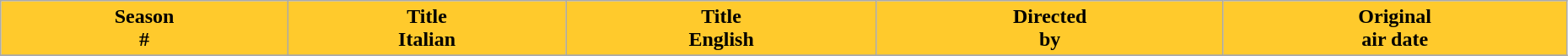<table class="wikitable plainrowheaders" style="width: 98%;">
<tr style="color:black">
<th style="background:#FFCA2C; color:#000000;">Season <br> #</th>
<th style="background:#FFCA2C; color:#000000;">Title <br> Italian</th>
<th style="background:#FFCA2C; color:#000000;">Title <br> English</th>
<th style="background:#FFCA2C; color:#000000;">Directed <br> by</th>
<th style="background:#FFCA2C; color:#000000;">Original <br> air date</th>
</tr>
<tr>
</tr>
</table>
